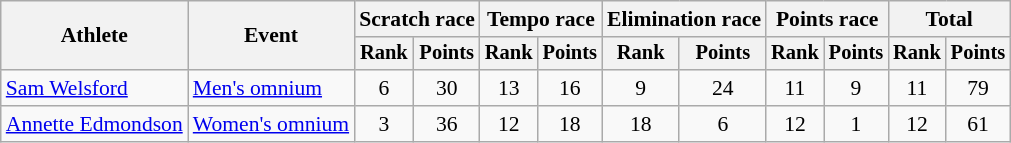<table class=wikitable style=font-size:90%;text-align:center>
<tr>
<th rowspan=2>Athlete</th>
<th rowspan=2>Event</th>
<th colspan=2>Scratch race</th>
<th colspan=2>Tempo race</th>
<th colspan=2>Elimination race</th>
<th colspan=2>Points race</th>
<th colspan=2>Total</th>
</tr>
<tr style=font-size:95%>
<th>Rank</th>
<th>Points</th>
<th>Rank</th>
<th>Points</th>
<th>Rank</th>
<th>Points</th>
<th>Rank</th>
<th>Points</th>
<th>Rank</th>
<th>Points</th>
</tr>
<tr>
<td align=left><a href='#'>Sam Welsford</a></td>
<td align=left><a href='#'>Men's omnium</a></td>
<td>6</td>
<td>30</td>
<td>13</td>
<td>16</td>
<td>9</td>
<td>24</td>
<td>11</td>
<td>9</td>
<td>11</td>
<td>79</td>
</tr>
<tr>
<td align=left><a href='#'>Annette Edmondson</a></td>
<td align=left><a href='#'>Women's omnium</a></td>
<td>3</td>
<td>36</td>
<td>12</td>
<td>18</td>
<td>18</td>
<td>6</td>
<td>12</td>
<td>1</td>
<td>12</td>
<td>61</td>
</tr>
</table>
